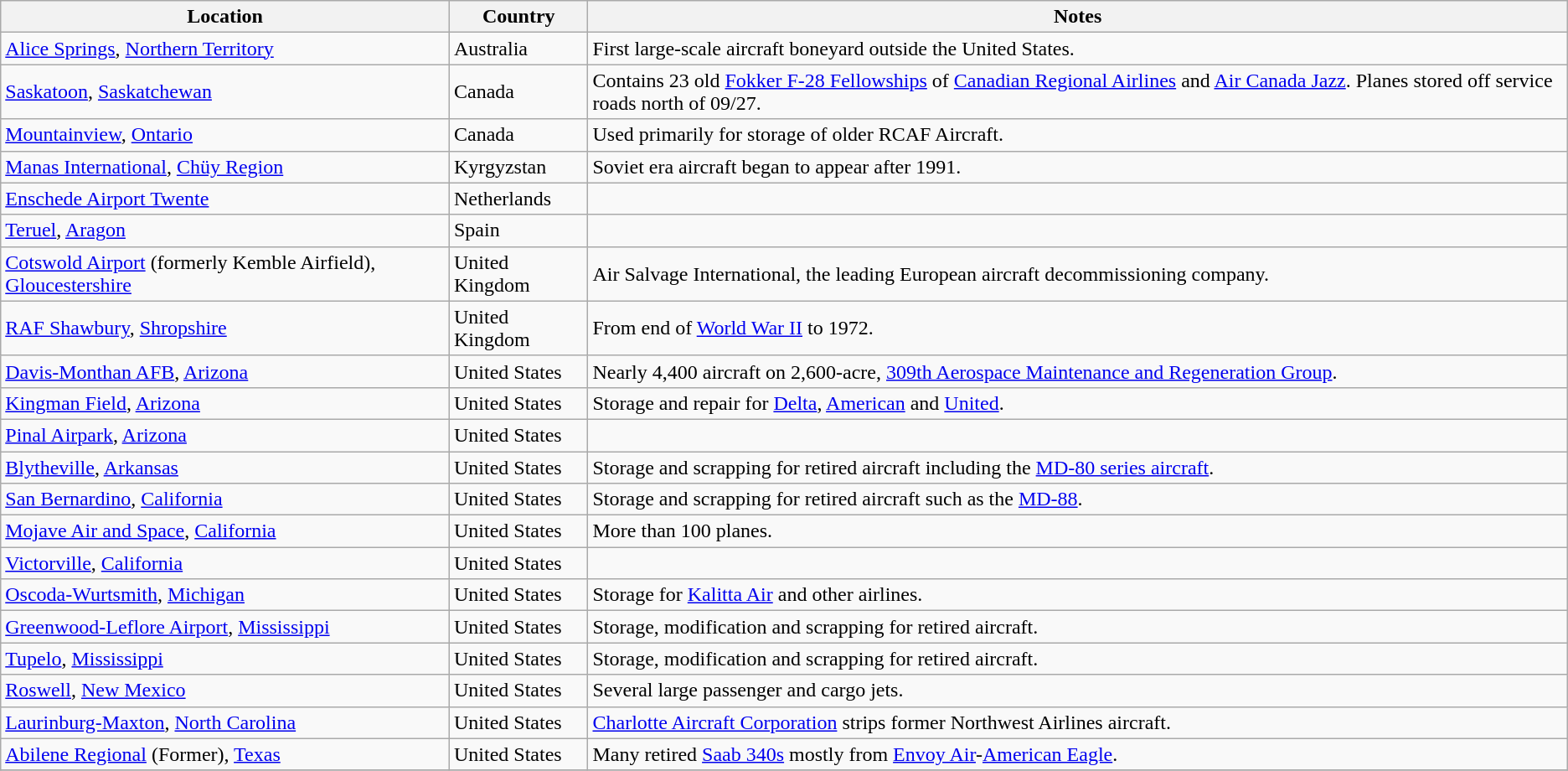<table class="wikitable sortable">
<tr>
<th>Location</th>
<th>Country</th>
<th>Notes</th>
</tr>
<tr>
<td><a href='#'>Alice Springs</a>, <a href='#'>Northern Territory</a></td>
<td>Australia</td>
<td>First large-scale aircraft boneyard outside the United States.</td>
</tr>
<tr>
<td><a href='#'>Saskatoon</a>, <a href='#'>Saskatchewan</a></td>
<td>Canada</td>
<td>Contains 23 old <a href='#'>Fokker F-28 Fellowships</a> of <a href='#'>Canadian Regional Airlines</a> and <a href='#'>Air Canada Jazz</a>. Planes stored off service roads north of 09/27.</td>
</tr>
<tr>
<td><a href='#'>Mountainview</a>, <a href='#'>Ontario</a></td>
<td>Canada</td>
<td>Used primarily for storage of older RCAF Aircraft.</td>
</tr>
<tr>
<td><a href='#'>Manas International</a>, <a href='#'>Chüy Region</a></td>
<td>Kyrgyzstan</td>
<td>Soviet era aircraft began to appear after 1991.</td>
</tr>
<tr>
<td><a href='#'>Enschede Airport Twente</a></td>
<td>Netherlands</td>
<td></td>
</tr>
<tr>
<td><a href='#'>Teruel</a>, <a href='#'>Aragon</a></td>
<td>Spain</td>
<td></td>
</tr>
<tr>
<td><a href='#'>Cotswold Airport</a> (formerly Kemble Airfield), <a href='#'>Gloucestershire</a></td>
<td>United Kingdom</td>
<td>Air Salvage International, the leading European aircraft decommissioning company.</td>
</tr>
<tr>
<td><a href='#'>RAF Shawbury</a>, <a href='#'>Shropshire</a></td>
<td>United Kingdom</td>
<td>From end of <a href='#'>World War II</a> to 1972.</td>
</tr>
<tr>
<td><a href='#'>Davis-Monthan AFB</a>, <a href='#'>Arizona</a></td>
<td>United States</td>
<td>Nearly 4,400 aircraft on 2,600-acre, <a href='#'>309th Aerospace Maintenance and Regeneration Group</a>.</td>
</tr>
<tr>
<td><a href='#'>Kingman Field</a>, <a href='#'>Arizona</a></td>
<td>United States</td>
<td>Storage and repair for <a href='#'>Delta</a>, <a href='#'>American</a> and <a href='#'>United</a>.</td>
</tr>
<tr>
<td><a href='#'>Pinal Airpark</a>, <a href='#'>Arizona</a></td>
<td>United States</td>
<td></td>
</tr>
<tr>
<td><a href='#'>Blytheville</a>, <a href='#'>Arkansas</a></td>
<td>United States</td>
<td>Storage and scrapping for retired aircraft including the <a href='#'>MD-80 series aircraft</a>.</td>
</tr>
<tr>
<td><a href='#'>San Bernardino</a>, <a href='#'>California</a></td>
<td>United States</td>
<td>Storage and scrapping for retired aircraft such as the <a href='#'>MD-88</a>.</td>
</tr>
<tr>
<td><a href='#'>Mojave Air and Space</a>, <a href='#'>California</a></td>
<td>United States</td>
<td>More than 100 planes.</td>
</tr>
<tr>
<td><a href='#'>Victorville</a>, <a href='#'>California</a></td>
<td>United States</td>
<td></td>
</tr>
<tr>
<td><a href='#'>Oscoda-Wurtsmith</a>, <a href='#'>Michigan</a></td>
<td>United States</td>
<td>Storage for <a href='#'>Kalitta Air</a> and other airlines.</td>
</tr>
<tr>
<td><a href='#'>Greenwood-Leflore Airport</a>, <a href='#'>Mississippi</a></td>
<td>United States</td>
<td>Storage, modification and scrapping for retired aircraft.</td>
</tr>
<tr>
<td><a href='#'>Tupelo</a>, <a href='#'>Mississippi</a></td>
<td>United States</td>
<td>Storage, modification and scrapping for retired aircraft.</td>
</tr>
<tr>
<td><a href='#'>Roswell</a>, <a href='#'>New Mexico</a></td>
<td>United States</td>
<td>Several large passenger and cargo jets.</td>
</tr>
<tr>
<td><a href='#'>Laurinburg-Maxton</a>, <a href='#'>North Carolina</a></td>
<td>United States</td>
<td><a href='#'>Charlotte Aircraft Corporation</a> strips former Northwest Airlines aircraft.</td>
</tr>
<tr>
<td><a href='#'>Abilene Regional</a> (Former), <a href='#'>Texas</a></td>
<td>United States</td>
<td>Many retired <a href='#'>Saab 340s</a> mostly from <a href='#'>Envoy Air</a>-<a href='#'>American Eagle</a>.</td>
</tr>
<tr>
</tr>
</table>
